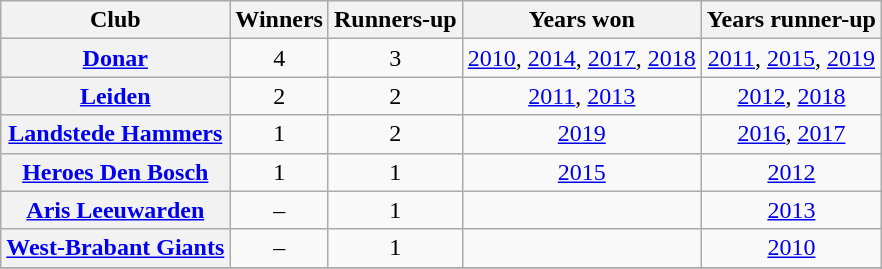<table class="sortable wikitable plainrowheaders" style="text-align:center;">
<tr>
<th scope=col>Club</th>
<th scope=col>Winners</th>
<th scope=col>Runners-up</th>
<th scope=col>Years won</th>
<th scope=col>Years runner-up</th>
</tr>
<tr>
<th scope="row" align=left><a href='#'>Donar</a></th>
<td>4</td>
<td>3</td>
<td><a href='#'>2010</a>, <a href='#'>2014</a>, <a href='#'>2017</a>, <a href='#'>2018</a></td>
<td><a href='#'>2011</a>, <a href='#'>2015</a>, <a href='#'>2019</a></td>
</tr>
<tr>
<th scope="row" align=left><a href='#'>Leiden</a></th>
<td>2</td>
<td>2</td>
<td><a href='#'>2011</a>, <a href='#'>2013</a></td>
<td><a href='#'>2012</a>, <a href='#'>2018</a></td>
</tr>
<tr>
<th scope="row" align=left><a href='#'>Landstede Hammers</a></th>
<td>1</td>
<td>2</td>
<td><a href='#'>2019</a></td>
<td><a href='#'>2016</a>, <a href='#'>2017</a></td>
</tr>
<tr>
<th scope="row" align=left><a href='#'>Heroes Den Bosch</a></th>
<td>1</td>
<td>1</td>
<td><a href='#'>2015</a></td>
<td><a href='#'>2012</a></td>
</tr>
<tr>
<th scope="row" align=left><a href='#'>Aris Leeuwarden</a></th>
<td>–</td>
<td>1</td>
<td></td>
<td><a href='#'>2013</a></td>
</tr>
<tr>
<th scope="row" align=left><a href='#'>West-Brabant Giants</a></th>
<td>–</td>
<td>1</td>
<td></td>
<td><a href='#'>2010</a></td>
</tr>
<tr>
</tr>
</table>
